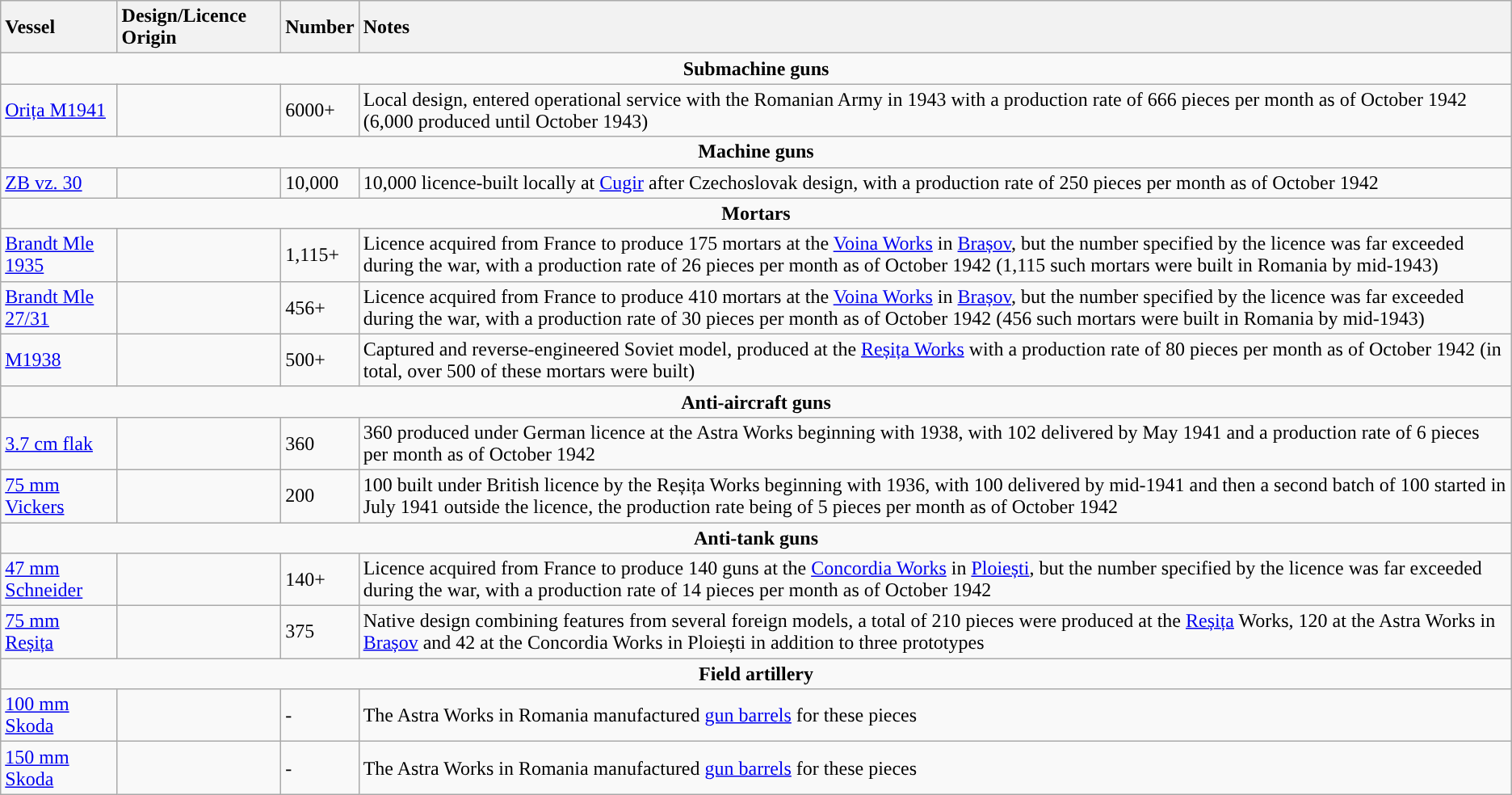<table role="presentation" class="wikitable">
<tr>
<th style="text-align: left;">Vessel</th>
<th style="text-align: left;">Design/Licence Origin</th>
<th style="text-align: left;">Number</th>
<th style="text-align: left;">Notes</th>
</tr>
<tr>
<th colspan="6" style="background:#f9f9f9;">Submachine guns</th>
</tr>
<tr>
<td><a href='#'>Orița M1941</a></td>
<td></td>
<td>6000+</td>
<td>Local design, entered operational service with the Romanian Army in 1943 with a production rate of 666 pieces per month as of October 1942 (6,000 produced until October 1943)</td>
</tr>
<tr>
<th colspan="6" style="background:#f9f9f9;">Machine guns</th>
</tr>
<tr>
<td><a href='#'>ZB vz. 30</a></td>
<td></td>
<td>10,000</td>
<td>10,000 licence-built locally at <a href='#'>Cugir</a> after Czechoslovak design, with a production rate of 250 pieces per month as of October 1942</td>
</tr>
<tr>
<th colspan="6" style="background:#f9f9f9;">Mortars</th>
</tr>
<tr>
<td><a href='#'>Brandt Mle 1935</a></td>
<td></td>
<td>1,115+</td>
<td>Licence acquired from France to produce 175 mortars at the <a href='#'>Voina Works</a> in <a href='#'>Brașov</a>, but the number specified by the licence was far exceeded during the war, with a production rate of 26 pieces per month as of October 1942 (1,115 such mortars were built in Romania by mid-1943)</td>
</tr>
<tr>
<td><a href='#'>Brandt Mle 27/31</a></td>
<td></td>
<td>456+</td>
<td>Licence acquired from France to produce 410 mortars at the <a href='#'>Voina Works</a> in <a href='#'>Brașov</a>, but the number specified by the licence was far exceeded during the war, with a production rate of 30 pieces per month as of October 1942 (456 such mortars were built in Romania by mid-1943)</td>
</tr>
<tr>
<td><a href='#'>M1938</a></td>
<td></td>
<td>500+</td>
<td>Captured and reverse-engineered Soviet model, produced at the <a href='#'>Reșița Works</a> with a production rate of 80 pieces per month as of October 1942 (in total, over 500 of these mortars were built)</td>
</tr>
<tr>
<th colspan="6" style="background:#f9f9f9;">Anti-aircraft guns</th>
</tr>
<tr>
<td><a href='#'>3.7 cm flak</a></td>
<td></td>
<td>360</td>
<td>360 produced under German licence at the Astra Works beginning with 1938, with 102 delivered by May 1941 and a production rate of 6 pieces per month as of October 1942</td>
</tr>
<tr>
<td><a href='#'>75 mm Vickers</a></td>
<td></td>
<td>200</td>
<td>100 built under British licence by the Reșița Works beginning with 1936, with 100 delivered by mid-1941 and then a second batch of 100 started in July 1941 outside the licence, the production rate being of 5 pieces per month as of October 1942</td>
</tr>
<tr>
<th colspan="6" style="background:#f9f9f9;">Anti-tank guns</th>
</tr>
<tr>
<td><a href='#'>47 mm Schneider</a></td>
<td></td>
<td>140+</td>
<td>Licence acquired from France to produce 140 guns at the <a href='#'>Concordia Works</a> in <a href='#'>Ploiești</a>, but the number specified by the licence was far exceeded during the war, with a production rate of 14 pieces per month as of October 1942</td>
</tr>
<tr>
<td><a href='#'>75 mm Reșița</a></td>
<td></td>
<td>375</td>
<td>Native design combining features from several foreign models, a total of 210 pieces were produced at the <a href='#'>Reșița</a> Works, 120 at the Astra Works in <a href='#'>Brașov</a> and 42 at the Concordia Works in Ploiești in addition to three prototypes</td>
</tr>
<tr>
<th colspan="6" style="background:#f9f9f9;">Field artillery</th>
</tr>
<tr>
<td><a href='#'>100 mm Skoda</a></td>
<td></td>
<td>-</td>
<td>The Astra Works in Romania manufactured <a href='#'>gun barrels</a> for these pieces</td>
</tr>
<tr>
<td><a href='#'>150 mm Skoda</a></td>
<td></td>
<td>-</td>
<td>The Astra Works in Romania manufactured <a href='#'>gun barrels</a> for these pieces</td>
</tr>
</table>
